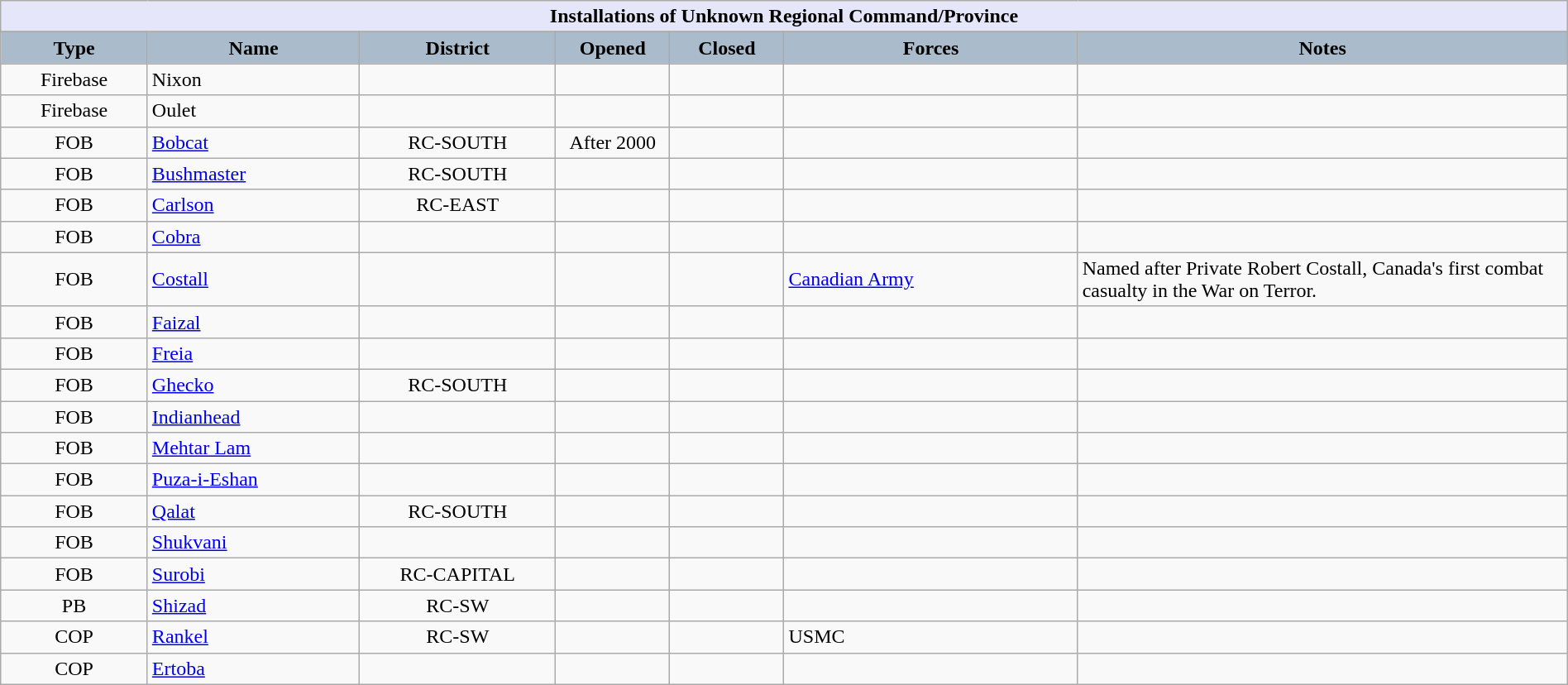<table class="wikitable sortable collapsible collapsed" width="100%">
<tr>
<th style="align: center; background: lavender" colspan="7"><strong>Installations of Unknown Regional Command/Province</strong></th>
</tr>
<tr style="background:#efefef; color:black">
</tr>
<tr>
<th style="text-align: center; background: #aabccc;" width="9%">Type</th>
<th style="text-align: center; background: #aabccc;" width="13%">Name</th>
<th style="text-align: center; background: #aabccc;" width="12%">District</th>
<th style="text-align: center; background: #aabccc;" width="7%">Opened</th>
<th style="text-align: center; background: #aabccc;" width="7%">Closed</th>
<th style="text-align: center; background: #aabccc;" width="18%">Forces</th>
<th style="text-align: center; background: #aabccc;" width="30%">Notes</th>
</tr>
<tr>
<td align="center">Firebase</td>
<td>Nixon</td>
<td align="center"></td>
<td align="center"></td>
<td align="center"></td>
<td></td>
<td></td>
</tr>
<tr>
<td align="center">Firebase</td>
<td>Oulet</td>
<td align="center"></td>
<td align="center"></td>
<td align="center"></td>
<td></td>
<td></td>
</tr>
<tr>
<td align="center">FOB</td>
<td><a href='#'>Bobcat</a></td>
<td align="center">RC-SOUTH</td>
<td align="center">After 2000</td>
<td align="center"></td>
<td></td>
<td></td>
</tr>
<tr>
<td align="center">FOB</td>
<td><a href='#'>Bushmaster</a></td>
<td align="center">RC-SOUTH</td>
<td align="center"></td>
<td align="center"></td>
<td></td>
<td></td>
</tr>
<tr>
<td align="center">FOB</td>
<td><a href='#'>Carlson</a></td>
<td align="center">RC-EAST</td>
<td align="center"></td>
<td align="center"></td>
<td></td>
<td></td>
</tr>
<tr>
<td align="center">FOB</td>
<td><a href='#'>Cobra</a></td>
<td align="center"></td>
<td align="center"></td>
<td align="center"></td>
<td></td>
<td></td>
</tr>
<tr>
<td align="center">FOB</td>
<td><a href='#'>Costall</a></td>
<td align="center"></td>
<td align="center"></td>
<td align="center"></td>
<td> <a href='#'>Canadian Army</a></td>
<td>Named after Private Robert Costall, Canada's first combat casualty in the War on Terror.</td>
</tr>
<tr>
<td align="center">FOB</td>
<td><a href='#'>Faizal</a></td>
<td align="center"></td>
<td align="center"></td>
<td align="center"></td>
<td></td>
<td></td>
</tr>
<tr>
<td align="center">FOB</td>
<td><a href='#'>Freia</a></td>
<td align="center"></td>
<td align="center"></td>
<td align="center"></td>
<td></td>
<td></td>
</tr>
<tr>
<td align="center">FOB</td>
<td><a href='#'>Ghecko</a></td>
<td align="center">RC-SOUTH</td>
<td align="center"></td>
<td align="center"></td>
<td></td>
<td></td>
</tr>
<tr>
<td align="center">FOB</td>
<td><a href='#'>Indianhead</a></td>
<td align="center"></td>
<td align="center"></td>
<td align="center"></td>
<td></td>
<td></td>
</tr>
<tr>
<td align="center">FOB</td>
<td><a href='#'>Mehtar Lam</a></td>
<td align="center"></td>
<td align="center"></td>
<td align="center"></td>
<td></td>
<td></td>
</tr>
<tr>
<td align="center">FOB</td>
<td><a href='#'>Puza-i-Eshan</a></td>
<td align="center"></td>
<td align="center"></td>
<td align="center"></td>
<td></td>
<td></td>
</tr>
<tr>
<td align="center">FOB</td>
<td><a href='#'>Qalat</a></td>
<td align="center">RC-SOUTH</td>
<td align="center"></td>
<td align="center"></td>
<td></td>
<td></td>
</tr>
<tr>
<td align="center">FOB</td>
<td><a href='#'>Shukvani</a></td>
<td align="center"></td>
<td align="center"></td>
<td align="center"></td>
<td></td>
<td></td>
</tr>
<tr>
<td align="center">FOB</td>
<td><a href='#'>Surobi</a></td>
<td align="center">RC-CAPITAL</td>
<td align="center"></td>
<td align="center"></td>
<td></td>
<td></td>
</tr>
<tr>
<td align="center">PB</td>
<td><a href='#'>Shizad</a></td>
<td align="center">RC-SW</td>
<td align="center"></td>
<td align="center"></td>
<td></td>
<td></td>
</tr>
<tr>
<td align="center">COP</td>
<td><a href='#'>Rankel</a></td>
<td align="center">RC-SW</td>
<td align="center"></td>
<td align="center"></td>
<td> USMC</td>
<td></td>
</tr>
<tr>
<td align="center">COP</td>
<td><a href='#'>Ertoba</a></td>
<td align="center"></td>
<td align="center"></td>
<td align="center"></td>
<td></td>
<td></td>
</tr>
</table>
